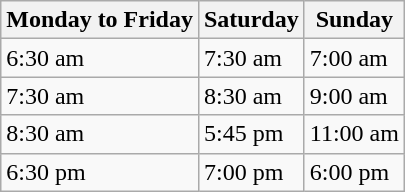<table class="wikitable">
<tr>
<th>Monday to Friday</th>
<th>Saturday</th>
<th>Sunday</th>
</tr>
<tr>
<td>6:30 am</td>
<td>7:30 am</td>
<td>7:00 am</td>
</tr>
<tr>
<td>7:30 am</td>
<td>8:30 am</td>
<td>9:00 am</td>
</tr>
<tr>
<td>8:30 am</td>
<td>5:45 pm</td>
<td>11:00 am</td>
</tr>
<tr>
<td>6:30 pm</td>
<td>7:00 pm</td>
<td>6:00 pm</td>
</tr>
</table>
